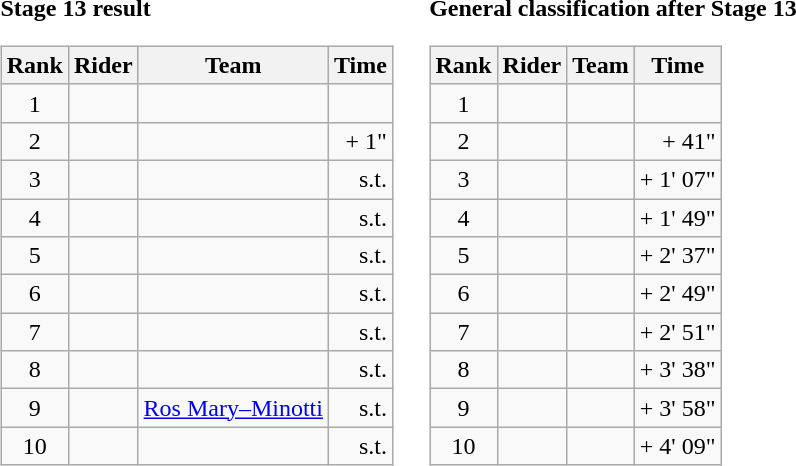<table>
<tr>
<td><strong>Stage 13 result</strong><br><table class="wikitable">
<tr>
<th scope="col">Rank</th>
<th scope="col">Rider</th>
<th scope="col">Team</th>
<th scope="col">Time</th>
</tr>
<tr>
<td style="text-align:center;">1</td>
<td></td>
<td></td>
<td style="text-align:right;"></td>
</tr>
<tr>
<td style="text-align:center;">2</td>
<td></td>
<td></td>
<td style="text-align:right;">+ 1"</td>
</tr>
<tr>
<td style="text-align:center;">3</td>
<td></td>
<td></td>
<td style="text-align:right;">s.t.</td>
</tr>
<tr>
<td style="text-align:center;">4</td>
<td></td>
<td></td>
<td style="text-align:right;">s.t.</td>
</tr>
<tr>
<td style="text-align:center;">5</td>
<td></td>
<td></td>
<td style="text-align:right;">s.t.</td>
</tr>
<tr>
<td style="text-align:center;">6</td>
<td></td>
<td></td>
<td style="text-align:right;">s.t.</td>
</tr>
<tr>
<td style="text-align:center;">7</td>
<td></td>
<td></td>
<td style="text-align:right;">s.t.</td>
</tr>
<tr>
<td style="text-align:center;">8</td>
<td></td>
<td></td>
<td style="text-align:right;">s.t.</td>
</tr>
<tr>
<td style="text-align:center;">9</td>
<td></td>
<td><a href='#'>Ros Mary–Minotti</a></td>
<td style="text-align:right;">s.t.</td>
</tr>
<tr>
<td style="text-align:center;">10</td>
<td></td>
<td></td>
<td style="text-align:right;">s.t.</td>
</tr>
</table>
</td>
<td></td>
<td><strong>General classification after Stage 13</strong><br><table class="wikitable">
<tr>
<th scope="col">Rank</th>
<th scope="col">Rider</th>
<th scope="col">Team</th>
<th scope="col">Time</th>
</tr>
<tr>
<td style="text-align:center;">1</td>
<td></td>
<td></td>
<td style="text-align:right;"></td>
</tr>
<tr>
<td style="text-align:center;">2</td>
<td></td>
<td></td>
<td style="text-align:right;">+ 41"</td>
</tr>
<tr>
<td style="text-align:center;">3</td>
<td></td>
<td></td>
<td style="text-align:right;">+ 1' 07"</td>
</tr>
<tr>
<td style="text-align:center;">4</td>
<td></td>
<td></td>
<td style="text-align:right;">+ 1' 49"</td>
</tr>
<tr>
<td style="text-align:center;">5</td>
<td></td>
<td></td>
<td style="text-align:right;">+ 2' 37"</td>
</tr>
<tr>
<td style="text-align:center;">6</td>
<td></td>
<td></td>
<td style="text-align:right;">+ 2' 49"</td>
</tr>
<tr>
<td style="text-align:center;">7</td>
<td></td>
<td></td>
<td style="text-align:right;">+ 2' 51"</td>
</tr>
<tr>
<td style="text-align:center;">8</td>
<td></td>
<td></td>
<td style="text-align:right;">+ 3' 38"</td>
</tr>
<tr>
<td style="text-align:center;">9</td>
<td></td>
<td></td>
<td style="text-align:right;">+ 3' 58"</td>
</tr>
<tr>
<td style="text-align:center;">10</td>
<td></td>
<td></td>
<td style="text-align:right;">+ 4' 09"</td>
</tr>
</table>
</td>
</tr>
</table>
